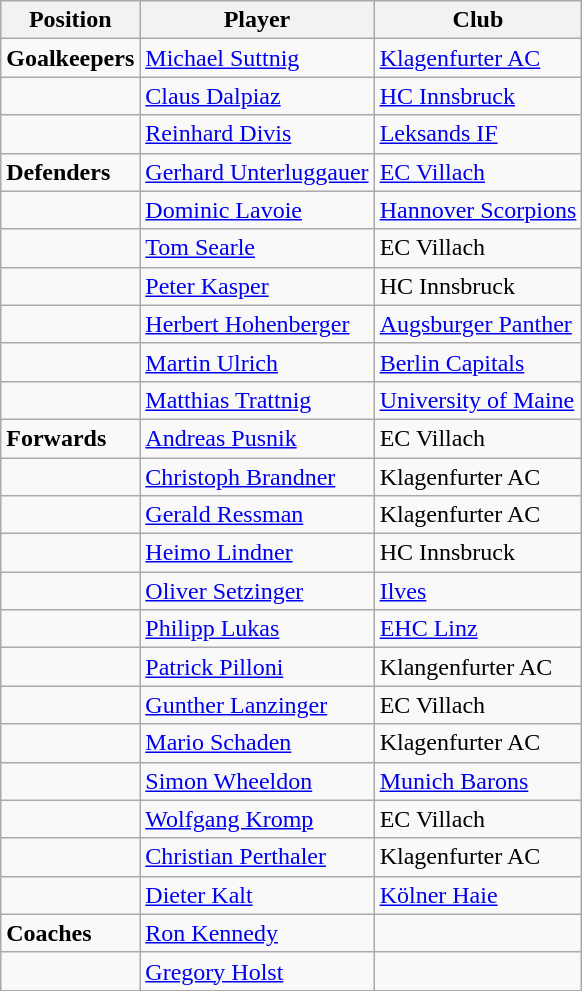<table class=wikitable>
<tr>
<th>Position</th>
<th>Player</th>
<th>Club</th>
</tr>
<tr>
<td><strong>Goalkeepers</strong></td>
<td><a href='#'>Michael Suttnig</a></td>
<td><a href='#'>Klagenfurter AC</a></td>
</tr>
<tr>
<td></td>
<td><a href='#'>Claus Dalpiaz</a></td>
<td><a href='#'>HC Innsbruck</a></td>
</tr>
<tr>
<td></td>
<td><a href='#'>Reinhard Divis</a></td>
<td><a href='#'>Leksands IF</a></td>
</tr>
<tr>
<td><strong>Defenders</strong></td>
<td><a href='#'>Gerhard Unterluggauer</a></td>
<td><a href='#'>EC Villach</a></td>
</tr>
<tr>
<td></td>
<td><a href='#'>Dominic Lavoie</a></td>
<td><a href='#'>Hannover Scorpions</a></td>
</tr>
<tr>
<td></td>
<td><a href='#'>Tom Searle</a></td>
<td>EC Villach</td>
</tr>
<tr>
<td></td>
<td><a href='#'>Peter Kasper</a></td>
<td>HC Innsbruck</td>
</tr>
<tr>
<td></td>
<td><a href='#'>Herbert Hohenberger</a></td>
<td><a href='#'>Augsburger Panther</a></td>
</tr>
<tr>
<td></td>
<td><a href='#'>Martin Ulrich</a></td>
<td><a href='#'>Berlin Capitals</a></td>
</tr>
<tr>
<td></td>
<td><a href='#'>Matthias Trattnig</a></td>
<td><a href='#'>University of Maine</a></td>
</tr>
<tr>
<td><strong>Forwards</strong></td>
<td><a href='#'>Andreas Pusnik</a></td>
<td>EC Villach</td>
</tr>
<tr>
<td></td>
<td><a href='#'>Christoph Brandner</a></td>
<td>Klagenfurter AC</td>
</tr>
<tr>
<td></td>
<td><a href='#'>Gerald Ressman</a></td>
<td>Klagenfurter AC</td>
</tr>
<tr>
<td></td>
<td><a href='#'>Heimo Lindner</a></td>
<td>HC Innsbruck</td>
</tr>
<tr>
<td></td>
<td><a href='#'>Oliver Setzinger</a></td>
<td><a href='#'>Ilves</a></td>
</tr>
<tr>
<td></td>
<td><a href='#'>Philipp Lukas</a></td>
<td><a href='#'>EHC Linz</a></td>
</tr>
<tr>
<td></td>
<td><a href='#'>Patrick Pilloni</a></td>
<td>Klangenfurter AC</td>
</tr>
<tr>
<td></td>
<td><a href='#'>Gunther Lanzinger</a></td>
<td>EC Villach</td>
</tr>
<tr>
<td></td>
<td><a href='#'>Mario Schaden</a></td>
<td>Klagenfurter AC</td>
</tr>
<tr>
<td></td>
<td><a href='#'>Simon Wheeldon</a></td>
<td><a href='#'>Munich Barons</a></td>
</tr>
<tr>
<td></td>
<td><a href='#'>Wolfgang Kromp</a></td>
<td>EC Villach</td>
</tr>
<tr>
<td></td>
<td><a href='#'>Christian Perthaler</a></td>
<td>Klagenfurter AC</td>
</tr>
<tr>
<td></td>
<td><a href='#'>Dieter Kalt</a></td>
<td><a href='#'>Kölner Haie</a></td>
</tr>
<tr>
<td><strong>Coaches</strong></td>
<td><a href='#'>Ron Kennedy</a></td>
<td></td>
</tr>
<tr>
<td></td>
<td><a href='#'>Gregory Holst</a></td>
<td></td>
</tr>
<tr>
</tr>
</table>
